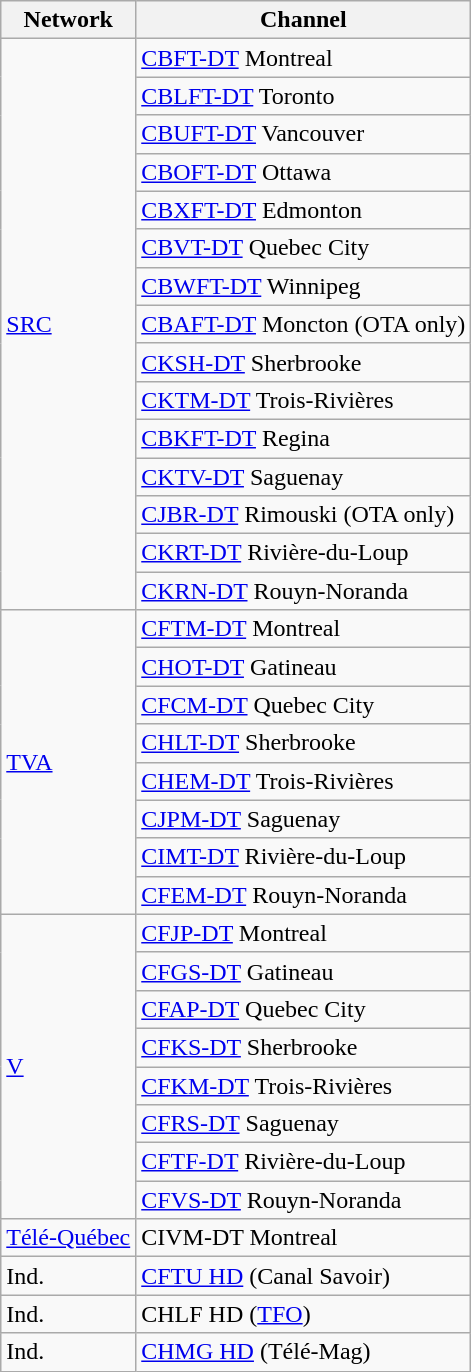<table class="wikitable">
<tr>
<th>Network</th>
<th>Channel</th>
</tr>
<tr>
<td rowspan="15"><a href='#'>SRC</a></td>
<td><a href='#'>CBFT-DT</a> Montreal</td>
</tr>
<tr>
<td><a href='#'>CBLFT-DT</a> Toronto</td>
</tr>
<tr>
<td><a href='#'>CBUFT-DT</a> Vancouver</td>
</tr>
<tr>
<td><a href='#'>CBOFT-DT</a> Ottawa</td>
</tr>
<tr>
<td><a href='#'>CBXFT-DT</a> Edmonton</td>
</tr>
<tr>
<td><a href='#'>CBVT-DT</a> Quebec City</td>
</tr>
<tr>
<td><a href='#'>CBWFT-DT</a> Winnipeg</td>
</tr>
<tr>
<td><a href='#'>CBAFT-DT</a> Moncton (OTA only)</td>
</tr>
<tr>
<td><a href='#'>CKSH-DT</a> Sherbrooke</td>
</tr>
<tr>
<td><a href='#'>CKTM-DT</a> Trois-Rivières</td>
</tr>
<tr>
<td><a href='#'>CBKFT-DT</a> Regina</td>
</tr>
<tr>
<td><a href='#'>CKTV-DT</a> Saguenay</td>
</tr>
<tr>
<td><a href='#'>CJBR-DT</a> Rimouski (OTA only)</td>
</tr>
<tr>
<td><a href='#'>CKRT-DT</a> Rivière-du-Loup</td>
</tr>
<tr>
<td><a href='#'>CKRN-DT</a> Rouyn-Noranda</td>
</tr>
<tr>
<td rowspan="8"><a href='#'>TVA</a></td>
<td><a href='#'>CFTM-DT</a> Montreal</td>
</tr>
<tr>
<td><a href='#'>CHOT-DT</a> Gatineau</td>
</tr>
<tr>
<td><a href='#'>CFCM-DT</a> Quebec City</td>
</tr>
<tr>
<td><a href='#'>CHLT-DT</a> Sherbrooke</td>
</tr>
<tr>
<td><a href='#'>CHEM-DT</a> Trois-Rivières</td>
</tr>
<tr>
<td><a href='#'>CJPM-DT</a> Saguenay</td>
</tr>
<tr>
<td><a href='#'>CIMT-DT</a> Rivière-du-Loup</td>
</tr>
<tr>
<td><a href='#'>CFEM-DT</a> Rouyn-Noranda</td>
</tr>
<tr>
<td rowspan="8"><a href='#'>V</a></td>
<td><a href='#'>CFJP-DT</a> Montreal</td>
</tr>
<tr>
<td><a href='#'>CFGS-DT</a> Gatineau</td>
</tr>
<tr>
<td><a href='#'>CFAP-DT</a> Quebec City</td>
</tr>
<tr>
<td><a href='#'>CFKS-DT</a> Sherbrooke</td>
</tr>
<tr>
<td><a href='#'>CFKM-DT</a> Trois-Rivières</td>
</tr>
<tr>
<td><a href='#'>CFRS-DT</a> Saguenay</td>
</tr>
<tr>
<td><a href='#'>CFTF-DT</a> Rivière-du-Loup</td>
</tr>
<tr>
<td><a href='#'>CFVS-DT</a> Rouyn-Noranda</td>
</tr>
<tr>
<td><a href='#'>Télé-Québec</a></td>
<td>CIVM-DT Montreal</td>
</tr>
<tr>
<td>Ind.</td>
<td><a href='#'>CFTU HD</a> (Canal Savoir)</td>
</tr>
<tr>
<td>Ind.</td>
<td>CHLF HD (<a href='#'>TFO</a>)</td>
</tr>
<tr>
<td>Ind.</td>
<td><a href='#'>CHMG HD</a> (Télé-Mag)</td>
</tr>
</table>
